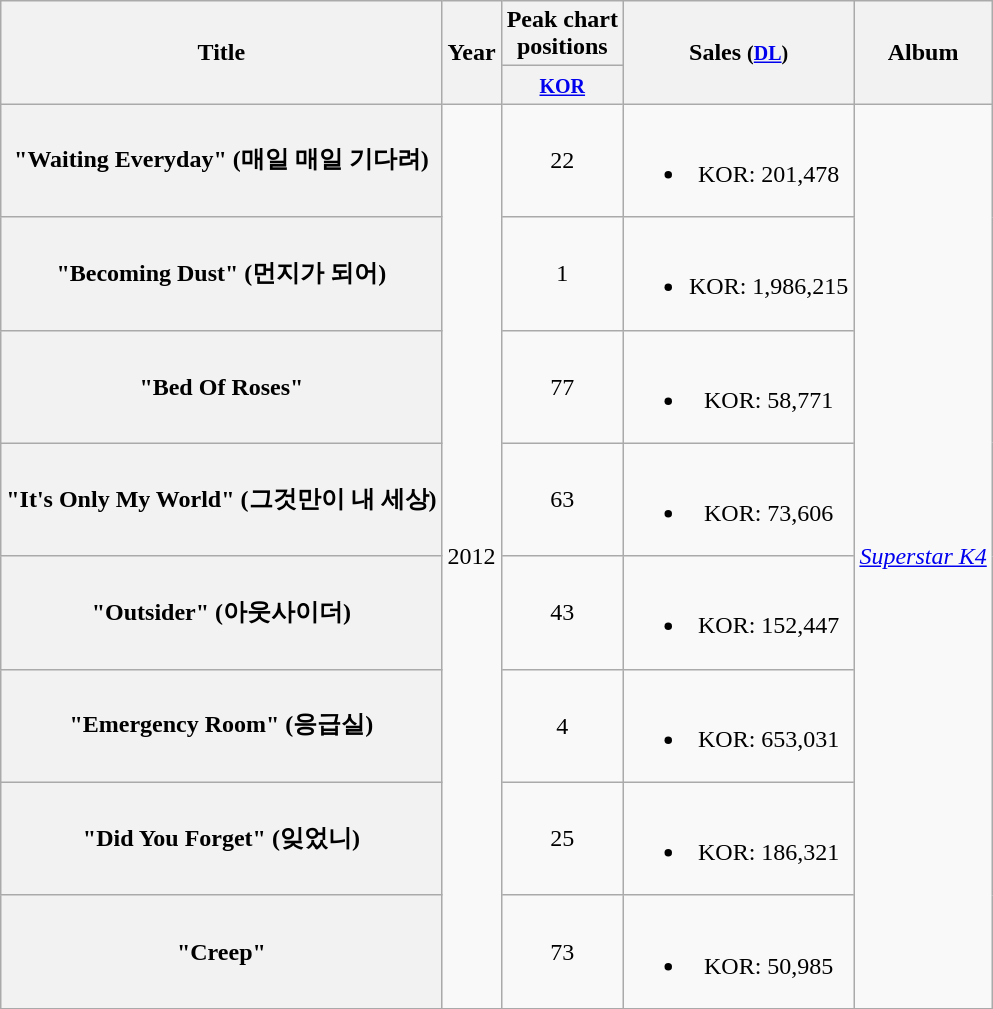<table class="wikitable plainrowheaders" style="text-align:center;">
<tr>
<th scope="col" rowspan="2">Title</th>
<th scope="col" rowspan="2">Year</th>
<th scope="col" colspan="1">Peak chart <br> positions</th>
<th scope="col" rowspan="2">Sales <small>(<a href='#'>DL</a>)</small></th>
<th scope="col" rowspan="2">Album</th>
</tr>
<tr>
<th><small><a href='#'>KOR</a></small><br></th>
</tr>
<tr>
<th scope="row">"Waiting Everyday" (매일 매일 기다려)</th>
<td rowspan="8">2012</td>
<td>22</td>
<td><br><ul><li>KOR: 201,478</li></ul></td>
<td rowspan="8"><em><a href='#'>Superstar K4</a></em></td>
</tr>
<tr>
<th scope="row">"Becoming Dust" (먼지가 되어)<br></th>
<td>1</td>
<td><br><ul><li>KOR: 1,986,215</li></ul></td>
</tr>
<tr>
<th scope="row">"Bed Of Roses"</th>
<td>77</td>
<td><br><ul><li>KOR: 58,771</li></ul></td>
</tr>
<tr>
<th scope="row">"It's Only My World" (그것만이 내 세상)</th>
<td>63</td>
<td><br><ul><li>KOR: 73,606</li></ul></td>
</tr>
<tr>
<th scope="row">"Outsider" (아웃사이더)</th>
<td>43</td>
<td><br><ul><li>KOR: 152,447</li></ul></td>
</tr>
<tr>
<th scope="row">"Emergency Room" (응급실)</th>
<td>4</td>
<td><br><ul><li>KOR: 653,031</li></ul></td>
</tr>
<tr>
<th scope="row">"Did You Forget" (잊었니)</th>
<td>25</td>
<td><br><ul><li>KOR: 186,321</li></ul></td>
</tr>
<tr>
<th scope="row">"Creep"<br></th>
<td>73</td>
<td><br><ul><li>KOR: 50,985</li></ul></td>
</tr>
<tr>
</tr>
</table>
